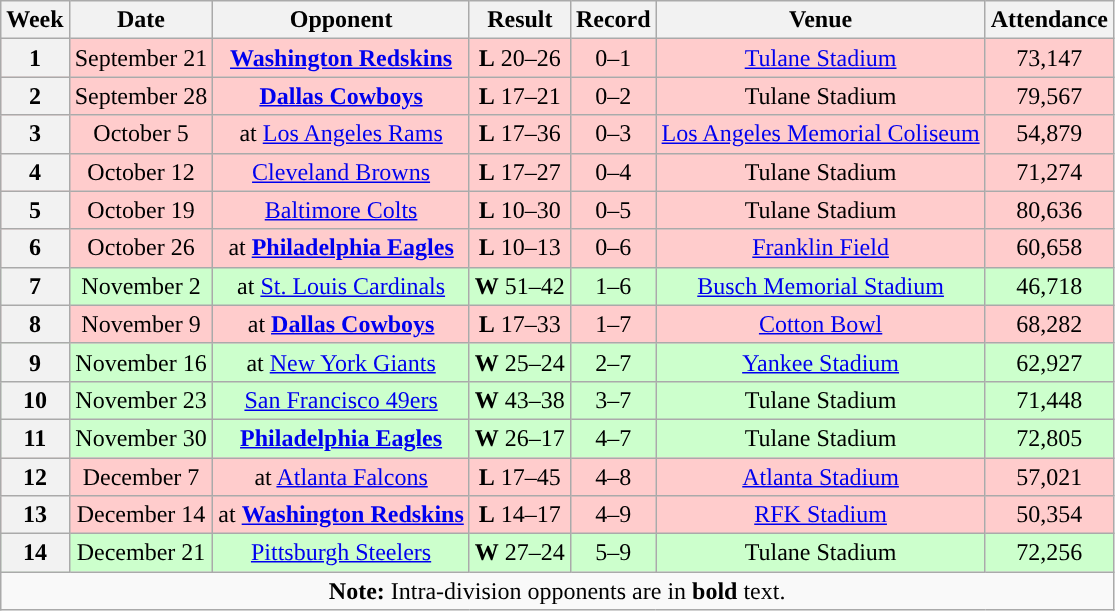<table class="wikitable" style="text-align:center">
<tr>
<th>Week</th>
<th>Date</th>
<th>Opponent</th>
<th>Result</th>
<th>Record</th>
<th>Venue</th>
<th>Attendance</th>
</tr>
<tr style="background:#fcc">
<th>1</th>
<td>September 21</td>
<td><strong><a href='#'>Washington Redskins</a></strong></td>
<td><strong>L</strong> 20–26</td>
<td>0–1</td>
<td><a href='#'>Tulane Stadium</a></td>
<td>73,147</td>
</tr>
<tr style="background:#fcc">
<th>2</th>
<td>September 28</td>
<td><strong><a href='#'>Dallas Cowboys</a></strong></td>
<td><strong>L</strong> 17–21</td>
<td>0–2</td>
<td>Tulane Stadium</td>
<td>79,567</td>
</tr>
<tr style="background:#fcc">
<th>3</th>
<td>October 5</td>
<td>at <a href='#'>Los Angeles Rams</a></td>
<td><strong>L</strong> 17–36</td>
<td>0–3</td>
<td><a href='#'>Los Angeles Memorial Coliseum</a></td>
<td>54,879</td>
</tr>
<tr style="background:#fcc">
<th>4</th>
<td>October 12</td>
<td><a href='#'>Cleveland Browns</a></td>
<td><strong>L</strong> 17–27</td>
<td>0–4</td>
<td>Tulane Stadium</td>
<td>71,274</td>
</tr>
<tr style="background:#fcc">
<th>5</th>
<td>October 19</td>
<td><a href='#'>Baltimore Colts</a></td>
<td><strong>L</strong> 10–30</td>
<td>0–5</td>
<td>Tulane Stadium</td>
<td>80,636</td>
</tr>
<tr style="background:#fcc">
<th>6</th>
<td>October 26</td>
<td>at <strong><a href='#'>Philadelphia Eagles</a></strong></td>
<td><strong>L</strong> 10–13</td>
<td>0–6</td>
<td><a href='#'>Franklin Field</a></td>
<td>60,658</td>
</tr>
<tr style="background:#cfc">
<th>7</th>
<td>November 2</td>
<td>at <a href='#'>St. Louis Cardinals</a></td>
<td><strong>W</strong> 51–42</td>
<td>1–6</td>
<td><a href='#'>Busch Memorial Stadium</a></td>
<td>46,718</td>
</tr>
<tr style="background:#fcc">
<th>8</th>
<td>November 9</td>
<td>at <strong><a href='#'>Dallas Cowboys</a></strong></td>
<td><strong>L</strong> 17–33</td>
<td>1–7</td>
<td><a href='#'>Cotton Bowl</a></td>
<td>68,282</td>
</tr>
<tr style="background:#cfc">
<th>9</th>
<td>November 16</td>
<td>at <a href='#'>New York Giants</a></td>
<td><strong>W</strong> 25–24</td>
<td>2–7</td>
<td><a href='#'>Yankee Stadium</a></td>
<td>62,927</td>
</tr>
<tr style="background:#cfc">
<th>10</th>
<td>November 23</td>
<td><a href='#'>San Francisco 49ers</a></td>
<td><strong>W</strong> 43–38</td>
<td>3–7</td>
<td>Tulane Stadium</td>
<td>71,448</td>
</tr>
<tr style="background:#cfc">
<th>11</th>
<td>November 30</td>
<td><strong><a href='#'>Philadelphia Eagles</a></strong></td>
<td><strong>W</strong> 26–17</td>
<td>4–7</td>
<td>Tulane Stadium</td>
<td>72,805</td>
</tr>
<tr style="background:#fcc">
<th>12</th>
<td>December 7</td>
<td>at <a href='#'>Atlanta Falcons</a></td>
<td><strong>L</strong> 17–45</td>
<td>4–8</td>
<td><a href='#'>Atlanta Stadium</a></td>
<td>57,021</td>
</tr>
<tr style="background:#fcc">
<th>13</th>
<td>December 14</td>
<td>at <strong><a href='#'>Washington Redskins</a></strong></td>
<td><strong>L</strong> 14–17</td>
<td>4–9</td>
<td><a href='#'>RFK Stadium</a></td>
<td>50,354</td>
</tr>
<tr style="background:#cfc">
<th>14</th>
<td>December 21</td>
<td><a href='#'>Pittsburgh Steelers</a></td>
<td><strong>W</strong> 27–24</td>
<td>5–9</td>
<td>Tulane Stadium</td>
<td>72,256</td>
</tr>
<tr>
<td colspan="7"><strong>Note:</strong> Intra-division opponents are in <strong>bold</strong> text.</td>
</tr>
</table>
